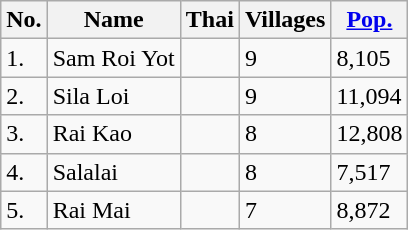<table class="wikitable sortable">
<tr>
<th>No.</th>
<th>Name</th>
<th>Thai</th>
<th>Villages</th>
<th><a href='#'>Pop.</a></th>
</tr>
<tr>
<td>1.</td>
<td>Sam Roi Yot</td>
<td></td>
<td>9</td>
<td>8,105</td>
</tr>
<tr>
<td>2.</td>
<td>Sila Loi</td>
<td></td>
<td>9</td>
<td>11,094</td>
</tr>
<tr>
<td>3.</td>
<td>Rai Kao</td>
<td></td>
<td>8</td>
<td>12,808</td>
</tr>
<tr>
<td>4.</td>
<td>Salalai</td>
<td></td>
<td>8</td>
<td>7,517</td>
</tr>
<tr>
<td>5.</td>
<td>Rai Mai</td>
<td></td>
<td>7</td>
<td>8,872</td>
</tr>
</table>
